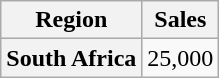<table class="wikitable sortable plainrowheaders">
<tr>
<th scope="col">Region</th>
<th scope="col">Sales</th>
</tr>
<tr>
<th scope="row">South Africa</th>
<td>25,000</td>
</tr>
</table>
